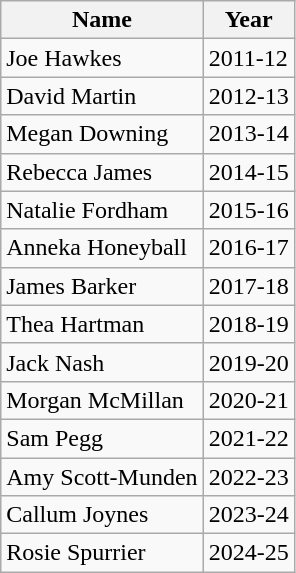<table class="wikitable">
<tr>
<th>Name</th>
<th>Year</th>
</tr>
<tr>
<td>Joe Hawkes</td>
<td>2011-12</td>
</tr>
<tr>
<td>David Martin</td>
<td>2012-13</td>
</tr>
<tr>
<td>Megan Downing</td>
<td>2013-14</td>
</tr>
<tr>
<td>Rebecca James</td>
<td>2014-15</td>
</tr>
<tr>
<td>Natalie Fordham</td>
<td>2015-16</td>
</tr>
<tr>
<td>Anneka Honeyball</td>
<td>2016-17</td>
</tr>
<tr>
<td>James Barker</td>
<td>2017-18</td>
</tr>
<tr>
<td>Thea Hartman</td>
<td>2018-19</td>
</tr>
<tr>
<td>Jack Nash</td>
<td>2019-20</td>
</tr>
<tr>
<td>Morgan McMillan</td>
<td>2020-21</td>
</tr>
<tr>
<td>Sam Pegg</td>
<td>2021-22</td>
</tr>
<tr>
<td>Amy Scott-Munden</td>
<td>2022-23</td>
</tr>
<tr>
<td>Callum Joynes</td>
<td>2023-24</td>
</tr>
<tr>
<td>Rosie Spurrier</td>
<td>2024-25</td>
</tr>
</table>
